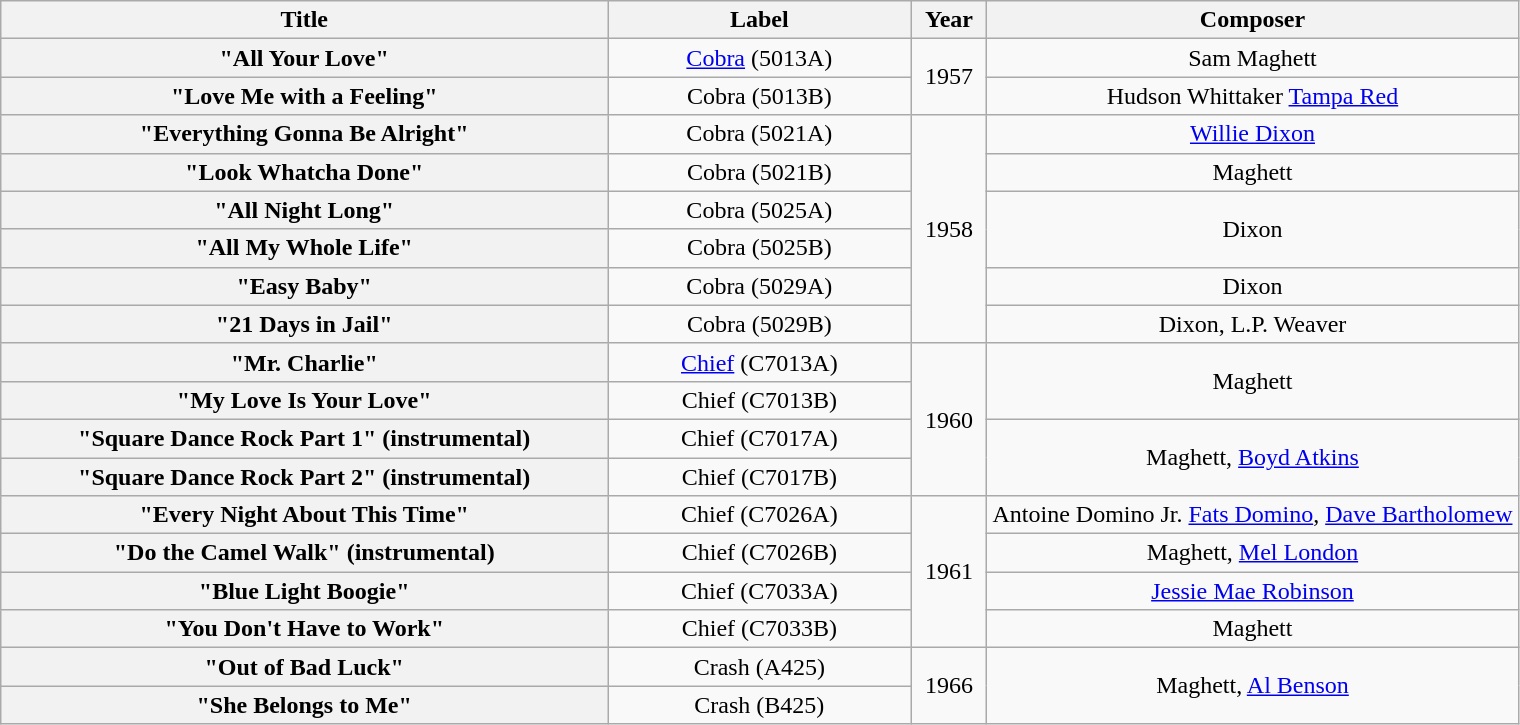<table class="wikitable sortable plainrowheaders" style="text-align:center;">
<tr>
<th scope="col" width=40%>Title</th>
<th scope="col" width=20%>Label</th>
<th scope="col" width=5%>Year</th>
<th scope="col"  class="unsortable" width=%>Composer</th>
</tr>
<tr>
<th scope="row">"All Your Love"</th>
<td><a href='#'>Cobra</a> (5013A)</td>
<td rowspan=2>1957</td>
<td>Sam Maghett</td>
</tr>
<tr>
<th scope="row">"Love Me with a Feeling"</th>
<td>Cobra (5013B)</td>
<td>Hudson Whittaker  <a href='#'>Tampa Red</a></td>
</tr>
<tr>
<th scope="row">"Everything Gonna Be Alright"</th>
<td>Cobra (5021A)</td>
<td rowspan=6>1958</td>
<td><a href='#'>Willie Dixon</a></td>
</tr>
<tr>
<th scope="row">"Look Whatcha Done"</th>
<td>Cobra (5021B)</td>
<td>Maghett</td>
</tr>
<tr>
<th scope="row">"All Night Long"</th>
<td>Cobra (5025A)</td>
<td rowspan=2>Dixon</td>
</tr>
<tr>
<th scope="row">"All My Whole Life"</th>
<td>Cobra (5025B)</td>
</tr>
<tr>
<th scope="row">"Easy Baby"</th>
<td>Cobra (5029A)</td>
<td>Dixon</td>
</tr>
<tr>
<th scope="row">"21 Days in Jail"</th>
<td>Cobra (5029B)</td>
<td>Dixon, L.P. Weaver</td>
</tr>
<tr>
<th scope="row">"Mr. Charlie"</th>
<td><a href='#'>Chief</a> (C7013A)</td>
<td rowspan=4>1960</td>
<td rowspan=2>Maghett</td>
</tr>
<tr>
<th scope="row">"My Love Is Your Love"</th>
<td>Chief (C7013B)</td>
</tr>
<tr>
<th scope="row">"Square Dance Rock Part 1" (instrumental)</th>
<td>Chief (C7017A)</td>
<td rowspan=2>Maghett, <a href='#'>Boyd Atkins</a></td>
</tr>
<tr>
<th scope="row">"Square Dance Rock Part 2" (instrumental)</th>
<td>Chief (C7017B)</td>
</tr>
<tr>
<th scope="row">"Every Night About This Time"</th>
<td>Chief (C7026A)</td>
<td rowspan=4>1961</td>
<td>Antoine Domino Jr.  <a href='#'>Fats Domino</a>, <a href='#'>Dave Bartholomew</a></td>
</tr>
<tr>
<th scope="row">"Do the Camel Walk" (instrumental)</th>
<td>Chief (C7026B)</td>
<td>Maghett, <a href='#'>Mel London</a></td>
</tr>
<tr>
<th scope="row">"Blue Light Boogie"</th>
<td>Chief (C7033A)</td>
<td><a href='#'>Jessie Mae Robinson</a></td>
</tr>
<tr>
<th scope="row">"You Don't Have to Work"</th>
<td>Chief (C7033B)</td>
<td>Maghett</td>
</tr>
<tr>
<th scope="row">"Out of Bad Luck"</th>
<td>Crash (A425)</td>
<td rowspan=2>1966</td>
<td rowspan=2>Maghett, <a href='#'>Al Benson</a></td>
</tr>
<tr>
<th scope="row">"She Belongs to Me"</th>
<td>Crash (B425)</td>
</tr>
</table>
